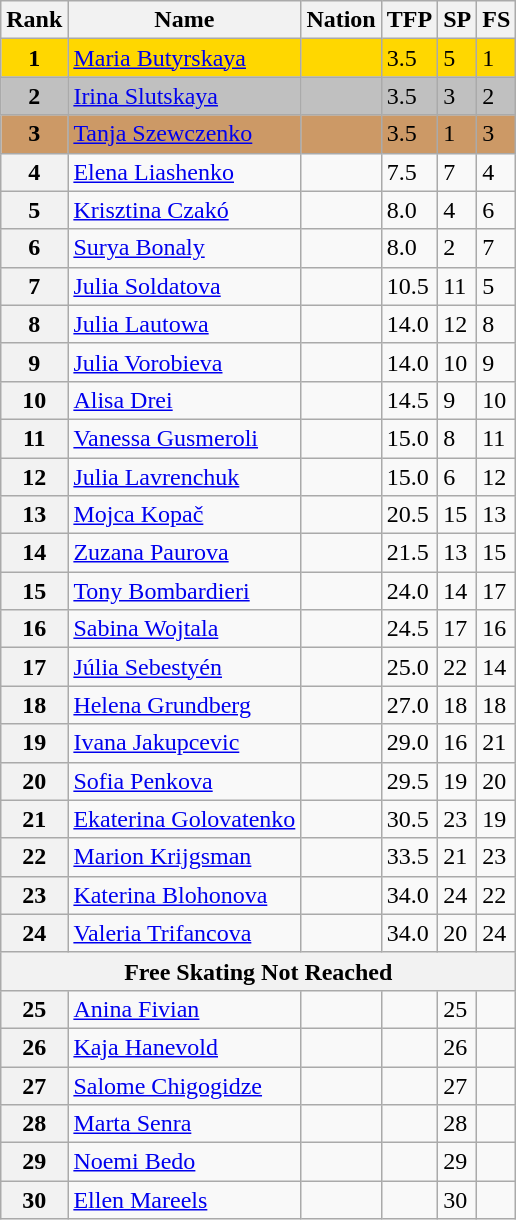<table class="wikitable">
<tr>
<th>Rank</th>
<th>Name</th>
<th>Nation</th>
<th>TFP</th>
<th>SP</th>
<th>FS</th>
</tr>
<tr bgcolor="gold">
<td align="center"><strong>1</strong></td>
<td><a href='#'>Maria Butyrskaya</a></td>
<td></td>
<td>3.5</td>
<td>5</td>
<td>1</td>
</tr>
<tr bgcolor="silver">
<td align="center"><strong>2</strong></td>
<td><a href='#'>Irina Slutskaya</a></td>
<td></td>
<td>3.5</td>
<td>3</td>
<td>2</td>
</tr>
<tr bgcolor="cc9966">
<td align="center"><strong>3</strong></td>
<td><a href='#'>Tanja Szewczenko</a></td>
<td></td>
<td>3.5</td>
<td>1</td>
<td>3</td>
</tr>
<tr>
<th>4</th>
<td><a href='#'>Elena Liashenko</a></td>
<td></td>
<td>7.5</td>
<td>7</td>
<td>4</td>
</tr>
<tr>
<th>5</th>
<td><a href='#'>Krisztina Czakó</a></td>
<td></td>
<td>8.0</td>
<td>4</td>
<td>6</td>
</tr>
<tr>
<th>6</th>
<td><a href='#'>Surya Bonaly</a></td>
<td></td>
<td>8.0</td>
<td>2</td>
<td>7</td>
</tr>
<tr>
<th>7</th>
<td><a href='#'>Julia Soldatova</a></td>
<td></td>
<td>10.5</td>
<td>11</td>
<td>5</td>
</tr>
<tr>
<th>8</th>
<td><a href='#'>Julia Lautowa</a></td>
<td></td>
<td>14.0</td>
<td>12</td>
<td>8</td>
</tr>
<tr>
<th>9</th>
<td><a href='#'>Julia Vorobieva</a></td>
<td></td>
<td>14.0</td>
<td>10</td>
<td>9</td>
</tr>
<tr>
<th>10</th>
<td><a href='#'>Alisa Drei</a></td>
<td></td>
<td>14.5</td>
<td>9</td>
<td>10</td>
</tr>
<tr>
<th>11</th>
<td><a href='#'>Vanessa Gusmeroli</a></td>
<td></td>
<td>15.0</td>
<td>8</td>
<td>11</td>
</tr>
<tr>
<th>12</th>
<td><a href='#'>Julia Lavrenchuk</a></td>
<td></td>
<td>15.0</td>
<td>6</td>
<td>12</td>
</tr>
<tr>
<th>13</th>
<td><a href='#'>Mojca Kopač</a></td>
<td></td>
<td>20.5</td>
<td>15</td>
<td>13</td>
</tr>
<tr>
<th>14</th>
<td><a href='#'>Zuzana Paurova</a></td>
<td></td>
<td>21.5</td>
<td>13</td>
<td>15</td>
</tr>
<tr>
<th>15</th>
<td><a href='#'>Tony Bombardieri</a></td>
<td></td>
<td>24.0</td>
<td>14</td>
<td>17</td>
</tr>
<tr>
<th>16</th>
<td><a href='#'>Sabina Wojtala</a></td>
<td></td>
<td>24.5</td>
<td>17</td>
<td>16</td>
</tr>
<tr>
<th>17</th>
<td><a href='#'>Júlia Sebestyén</a></td>
<td></td>
<td>25.0</td>
<td>22</td>
<td>14</td>
</tr>
<tr>
<th>18</th>
<td><a href='#'>Helena Grundberg</a></td>
<td></td>
<td>27.0</td>
<td>18</td>
<td>18</td>
</tr>
<tr>
<th>19</th>
<td><a href='#'>Ivana Jakupcevic</a></td>
<td></td>
<td>29.0</td>
<td>16</td>
<td>21</td>
</tr>
<tr>
<th>20</th>
<td><a href='#'>Sofia Penkova</a></td>
<td></td>
<td>29.5</td>
<td>19</td>
<td>20</td>
</tr>
<tr>
<th>21</th>
<td><a href='#'>Ekaterina Golovatenko</a></td>
<td></td>
<td>30.5</td>
<td>23</td>
<td>19</td>
</tr>
<tr>
<th>22</th>
<td><a href='#'>Marion Krijgsman</a></td>
<td></td>
<td>33.5</td>
<td>21</td>
<td>23</td>
</tr>
<tr>
<th>23</th>
<td><a href='#'>Katerina Blohonova</a></td>
<td></td>
<td>34.0</td>
<td>24</td>
<td>22</td>
</tr>
<tr>
<th>24</th>
<td><a href='#'>Valeria Trifancova</a></td>
<td></td>
<td>34.0</td>
<td>20</td>
<td>24</td>
</tr>
<tr>
<th colspan=6>Free Skating Not Reached</th>
</tr>
<tr>
<th>25</th>
<td><a href='#'>Anina Fivian</a></td>
<td></td>
<td></td>
<td>25</td>
<td></td>
</tr>
<tr>
<th>26</th>
<td><a href='#'>Kaja Hanevold</a></td>
<td></td>
<td></td>
<td>26</td>
<td></td>
</tr>
<tr>
<th>27</th>
<td><a href='#'>Salome Chigogidze</a></td>
<td></td>
<td></td>
<td>27</td>
<td></td>
</tr>
<tr>
<th>28</th>
<td><a href='#'>Marta Senra</a></td>
<td></td>
<td></td>
<td>28</td>
<td></td>
</tr>
<tr>
<th>29</th>
<td><a href='#'>Noemi Bedo</a></td>
<td></td>
<td></td>
<td>29</td>
<td></td>
</tr>
<tr>
<th>30</th>
<td><a href='#'>Ellen Mareels</a></td>
<td></td>
<td></td>
<td>30</td>
<td></td>
</tr>
</table>
